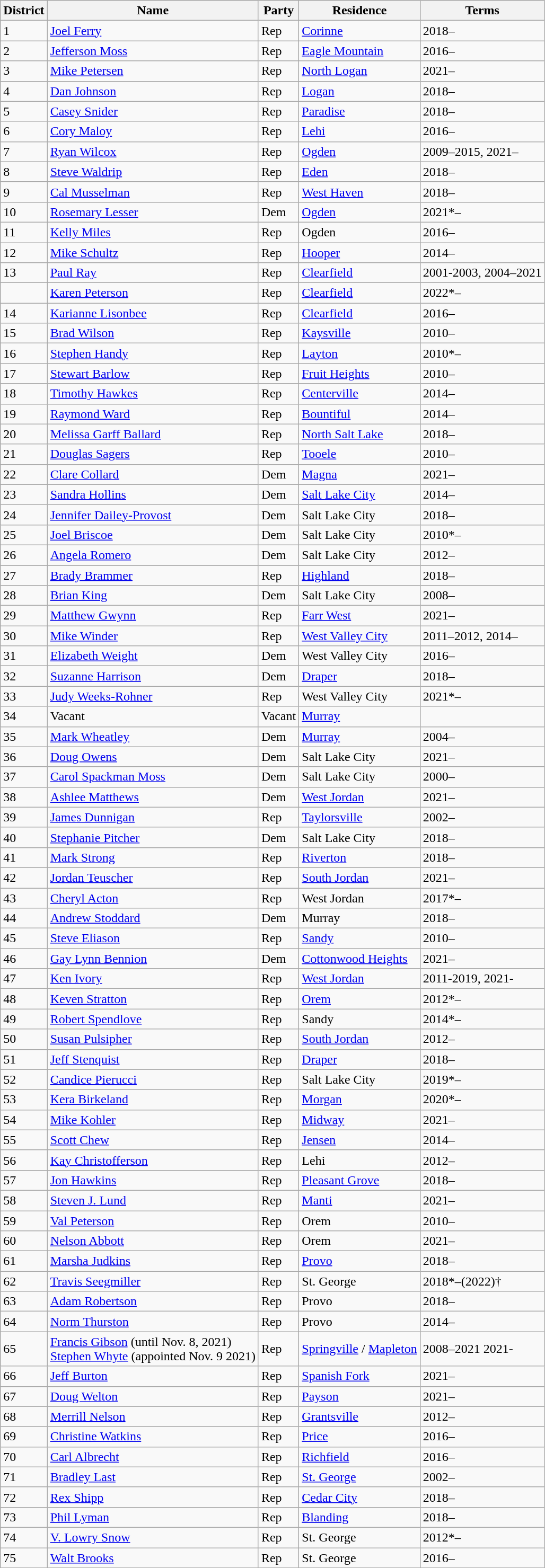<table class="wikitable sortable">
<tr>
<th>District</th>
<th>Name</th>
<th>Party</th>
<th>Residence</th>
<th>Terms</th>
</tr>
<tr>
<td>1</td>
<td><a href='#'>Joel Ferry</a></td>
<td>Rep</td>
<td><a href='#'>Corinne</a></td>
<td>2018–</td>
</tr>
<tr>
<td>2</td>
<td><a href='#'>Jefferson Moss</a></td>
<td>Rep</td>
<td><a href='#'>Eagle Mountain</a></td>
<td>2016–</td>
</tr>
<tr>
<td>3</td>
<td><a href='#'>Mike Petersen</a></td>
<td>Rep</td>
<td><a href='#'>North Logan</a></td>
<td>2021–</td>
</tr>
<tr>
<td>4</td>
<td><a href='#'>Dan Johnson</a></td>
<td>Rep</td>
<td><a href='#'>Logan</a></td>
<td>2018–</td>
</tr>
<tr>
<td>5</td>
<td><a href='#'>Casey Snider</a></td>
<td>Rep</td>
<td><a href='#'>Paradise</a></td>
<td>2018–</td>
</tr>
<tr>
<td>6</td>
<td><a href='#'>Cory Maloy</a></td>
<td>Rep</td>
<td><a href='#'>Lehi</a></td>
<td>2016–</td>
</tr>
<tr>
<td>7</td>
<td><a href='#'>Ryan Wilcox</a></td>
<td>Rep</td>
<td><a href='#'>Ogden</a></td>
<td>2009–2015, 2021–</td>
</tr>
<tr>
<td>8</td>
<td><a href='#'>Steve Waldrip</a></td>
<td>Rep</td>
<td><a href='#'>Eden</a></td>
<td>2018–</td>
</tr>
<tr>
<td>9</td>
<td><a href='#'>Cal Musselman</a></td>
<td>Rep</td>
<td><a href='#'>West Haven</a></td>
<td>2018–</td>
</tr>
<tr>
<td>10</td>
<td><a href='#'>Rosemary Lesser</a></td>
<td>Dem</td>
<td><a href='#'>Ogden</a></td>
<td>2021*–</td>
</tr>
<tr>
<td>11</td>
<td><a href='#'>Kelly Miles</a></td>
<td>Rep</td>
<td>Ogden</td>
<td>2016–</td>
</tr>
<tr>
<td>12</td>
<td><a href='#'>Mike Schultz</a></td>
<td>Rep</td>
<td><a href='#'>Hooper</a></td>
<td>2014–</td>
</tr>
<tr>
<td>13</td>
<td><a href='#'>Paul Ray</a></td>
<td>Rep</td>
<td><a href='#'>Clearfield</a></td>
<td>2001-2003, 2004–2021</td>
</tr>
<tr>
<td></td>
<td><a href='#'>Karen Peterson</a></td>
<td>Rep</td>
<td><a href='#'>Clearfield</a></td>
<td>2022*–</td>
</tr>
<tr>
<td>14</td>
<td><a href='#'>Karianne Lisonbee</a></td>
<td>Rep</td>
<td><a href='#'>Clearfield</a></td>
<td>2016–</td>
</tr>
<tr>
<td>15</td>
<td><a href='#'>Brad Wilson</a></td>
<td>Rep</td>
<td><a href='#'>Kaysville</a></td>
<td>2010–</td>
</tr>
<tr>
<td>16</td>
<td><a href='#'>Stephen Handy</a></td>
<td>Rep</td>
<td><a href='#'>Layton</a></td>
<td>2010*–</td>
</tr>
<tr>
<td>17</td>
<td><a href='#'>Stewart Barlow</a></td>
<td>Rep</td>
<td><a href='#'>Fruit Heights</a></td>
<td>2010–</td>
</tr>
<tr>
<td>18</td>
<td><a href='#'>Timothy Hawkes</a></td>
<td>Rep</td>
<td><a href='#'>Centerville</a></td>
<td>2014–</td>
</tr>
<tr>
<td>19</td>
<td><a href='#'>Raymond Ward</a></td>
<td>Rep</td>
<td><a href='#'>Bountiful</a></td>
<td>2014–</td>
</tr>
<tr>
<td>20</td>
<td><a href='#'>Melissa Garff Ballard</a></td>
<td>Rep</td>
<td><a href='#'>North Salt Lake</a></td>
<td>2018–</td>
</tr>
<tr>
<td>21</td>
<td><a href='#'>Douglas Sagers</a></td>
<td>Rep</td>
<td><a href='#'>Tooele</a></td>
<td>2010–</td>
</tr>
<tr>
<td>22</td>
<td><a href='#'>Clare Collard</a></td>
<td>Dem</td>
<td><a href='#'>Magna</a></td>
<td>2021–</td>
</tr>
<tr>
<td>23</td>
<td><a href='#'>Sandra Hollins</a></td>
<td>Dem</td>
<td><a href='#'>Salt Lake City</a></td>
<td>2014–</td>
</tr>
<tr>
<td>24</td>
<td><a href='#'>Jennifer Dailey-Provost</a></td>
<td>Dem</td>
<td>Salt Lake City</td>
<td>2018–</td>
</tr>
<tr>
<td>25</td>
<td><a href='#'>Joel Briscoe</a></td>
<td>Dem</td>
<td>Salt Lake City</td>
<td>2010*–</td>
</tr>
<tr>
<td>26</td>
<td><a href='#'>Angela Romero</a></td>
<td>Dem</td>
<td>Salt Lake City</td>
<td>2012–</td>
</tr>
<tr>
<td>27</td>
<td><a href='#'>Brady Brammer</a></td>
<td>Rep</td>
<td><a href='#'>Highland</a></td>
<td>2018–</td>
</tr>
<tr>
<td>28</td>
<td><a href='#'>Brian King</a></td>
<td>Dem</td>
<td>Salt Lake City</td>
<td>2008–</td>
</tr>
<tr>
<td>29</td>
<td><a href='#'>Matthew Gwynn</a></td>
<td>Rep</td>
<td><a href='#'>Farr West</a></td>
<td>2021–</td>
</tr>
<tr>
<td>30</td>
<td><a href='#'>Mike Winder</a></td>
<td>Rep</td>
<td><a href='#'>West Valley City</a></td>
<td>2011–2012, 2014–</td>
</tr>
<tr>
<td>31</td>
<td><a href='#'>Elizabeth Weight</a></td>
<td>Dem</td>
<td>West Valley City</td>
<td>2016–</td>
</tr>
<tr>
<td>32</td>
<td><a href='#'>Suzanne Harrison</a></td>
<td>Dem</td>
<td><a href='#'>Draper</a></td>
<td>2018–</td>
</tr>
<tr>
<td>33</td>
<td><a href='#'>Judy Weeks-Rohner</a></td>
<td>Rep</td>
<td>West Valley City</td>
<td>2021*–</td>
</tr>
<tr>
<td>34</td>
<td>Vacant</td>
<td>Vacant</td>
<td><a href='#'>Murray</a></td>
<td></td>
</tr>
<tr>
<td>35</td>
<td><a href='#'>Mark Wheatley</a></td>
<td>Dem</td>
<td><a href='#'>Murray</a></td>
<td>2004–</td>
</tr>
<tr>
<td>36</td>
<td><a href='#'>Doug Owens</a></td>
<td>Dem</td>
<td>Salt Lake City</td>
<td>2021–</td>
</tr>
<tr>
<td>37</td>
<td><a href='#'>Carol Spackman Moss</a></td>
<td>Dem</td>
<td>Salt Lake City</td>
<td>2000–</td>
</tr>
<tr>
<td>38</td>
<td><a href='#'>Ashlee Matthews</a></td>
<td>Dem</td>
<td><a href='#'>West Jordan</a></td>
<td>2021–</td>
</tr>
<tr>
<td>39</td>
<td><a href='#'>James Dunnigan</a></td>
<td>Rep</td>
<td><a href='#'>Taylorsville</a></td>
<td>2002–</td>
</tr>
<tr>
<td>40</td>
<td><a href='#'>Stephanie Pitcher</a></td>
<td>Dem</td>
<td>Salt Lake City</td>
<td>2018–</td>
</tr>
<tr>
<td>41</td>
<td><a href='#'>Mark Strong</a></td>
<td>Rep</td>
<td><a href='#'>Riverton</a></td>
<td>2018–</td>
</tr>
<tr>
<td>42</td>
<td><a href='#'>Jordan Teuscher</a></td>
<td>Rep</td>
<td><a href='#'>South Jordan</a></td>
<td>2021–</td>
</tr>
<tr>
<td>43</td>
<td><a href='#'>Cheryl Acton</a></td>
<td>Rep</td>
<td>West Jordan</td>
<td>2017*–</td>
</tr>
<tr>
<td>44</td>
<td><a href='#'>Andrew Stoddard</a></td>
<td>Dem</td>
<td>Murray</td>
<td>2018–</td>
</tr>
<tr>
<td>45</td>
<td><a href='#'>Steve Eliason</a></td>
<td>Rep</td>
<td><a href='#'>Sandy</a></td>
<td>2010–</td>
</tr>
<tr>
<td>46</td>
<td><a href='#'>Gay Lynn Bennion</a></td>
<td>Dem</td>
<td><a href='#'>Cottonwood Heights</a></td>
<td>2021–</td>
</tr>
<tr>
<td>47</td>
<td><a href='#'>Ken Ivory</a></td>
<td>Rep</td>
<td><a href='#'>West Jordan</a></td>
<td>2011-2019, 2021-</td>
</tr>
<tr>
<td>48</td>
<td><a href='#'>Keven Stratton</a></td>
<td>Rep</td>
<td><a href='#'>Orem</a></td>
<td>2012*–</td>
</tr>
<tr>
<td>49</td>
<td><a href='#'>Robert Spendlove</a></td>
<td>Rep</td>
<td>Sandy</td>
<td>2014*–</td>
</tr>
<tr>
<td>50</td>
<td><a href='#'>Susan Pulsipher</a></td>
<td>Rep</td>
<td><a href='#'>South Jordan</a></td>
<td>2012–</td>
</tr>
<tr>
<td>51</td>
<td><a href='#'>Jeff Stenquist</a></td>
<td>Rep</td>
<td><a href='#'>Draper</a></td>
<td>2018–</td>
</tr>
<tr>
<td>52</td>
<td><a href='#'>Candice Pierucci</a></td>
<td>Rep</td>
<td>Salt Lake City</td>
<td>2019*–</td>
</tr>
<tr>
<td>53</td>
<td><a href='#'>Kera Birkeland</a></td>
<td>Rep</td>
<td><a href='#'>Morgan</a></td>
<td>2020*–</td>
</tr>
<tr>
<td>54</td>
<td><a href='#'>Mike Kohler</a></td>
<td>Rep</td>
<td><a href='#'>Midway</a></td>
<td>2021–</td>
</tr>
<tr>
<td>55</td>
<td><a href='#'>Scott Chew</a></td>
<td>Rep</td>
<td><a href='#'>Jensen</a></td>
<td>2014–</td>
</tr>
<tr>
<td>56</td>
<td><a href='#'>Kay Christofferson</a></td>
<td>Rep</td>
<td>Lehi</td>
<td>2012–</td>
</tr>
<tr>
<td>57</td>
<td><a href='#'>Jon Hawkins</a></td>
<td>Rep</td>
<td><a href='#'>Pleasant Grove</a></td>
<td>2018–</td>
</tr>
<tr>
<td>58</td>
<td><a href='#'>Steven J. Lund</a></td>
<td>Rep</td>
<td><a href='#'>Manti</a></td>
<td>2021–</td>
</tr>
<tr>
<td>59</td>
<td><a href='#'>Val Peterson</a></td>
<td>Rep</td>
<td>Orem</td>
<td>2010–</td>
</tr>
<tr>
<td>60</td>
<td><a href='#'>Nelson Abbott</a></td>
<td>Rep</td>
<td>Orem</td>
<td>2021–</td>
</tr>
<tr>
<td>61</td>
<td><a href='#'>Marsha Judkins</a></td>
<td>Rep</td>
<td><a href='#'>Provo</a></td>
<td>2018–</td>
</tr>
<tr>
<td>62</td>
<td><a href='#'>Travis Seegmiller</a></td>
<td>Rep</td>
<td>St. George</td>
<td>2018*–(2022)†</td>
</tr>
<tr>
<td>63</td>
<td><a href='#'>Adam Robertson</a></td>
<td>Rep</td>
<td>Provo</td>
<td>2018–</td>
</tr>
<tr>
<td>64</td>
<td><a href='#'>Norm Thurston</a></td>
<td>Rep</td>
<td>Provo</td>
<td>2014–</td>
</tr>
<tr>
<td>65</td>
<td><a href='#'>Francis Gibson</a> (until Nov. 8, 2021) <br> <a href='#'>Stephen Whyte</a> (appointed Nov. 9 2021)</td>
<td>Rep</td>
<td><a href='#'>Springville</a> / <a href='#'>Mapleton</a></td>
<td>2008–2021 2021-</td>
</tr>
<tr>
<td>66</td>
<td><a href='#'>Jeff Burton</a></td>
<td>Rep</td>
<td><a href='#'>Spanish Fork</a></td>
<td>2021–</td>
</tr>
<tr>
<td>67</td>
<td><a href='#'>Doug Welton</a></td>
<td>Rep</td>
<td><a href='#'>Payson</a></td>
<td>2021–</td>
</tr>
<tr>
<td>68</td>
<td><a href='#'>Merrill Nelson</a></td>
<td>Rep</td>
<td><a href='#'>Grantsville</a></td>
<td>2012–</td>
</tr>
<tr>
<td>69</td>
<td><a href='#'>Christine Watkins</a></td>
<td>Rep</td>
<td><a href='#'>Price</a></td>
<td>2016–</td>
</tr>
<tr>
<td>70</td>
<td><a href='#'>Carl Albrecht</a></td>
<td>Rep</td>
<td><a href='#'>Richfield</a></td>
<td>2016–</td>
</tr>
<tr>
<td>71</td>
<td><a href='#'>Bradley Last</a></td>
<td>Rep</td>
<td><a href='#'>St. George</a></td>
<td>2002–</td>
</tr>
<tr>
<td>72</td>
<td><a href='#'>Rex Shipp</a></td>
<td>Rep</td>
<td><a href='#'>Cedar City</a></td>
<td>2018–</td>
</tr>
<tr>
<td>73</td>
<td><a href='#'>Phil Lyman</a></td>
<td>Rep</td>
<td><a href='#'>Blanding</a></td>
<td>2018–</td>
</tr>
<tr>
<td>74</td>
<td><a href='#'>V. Lowry Snow</a></td>
<td>Rep</td>
<td>St. George</td>
<td>2012*–</td>
</tr>
<tr>
<td>75</td>
<td><a href='#'>Walt Brooks</a></td>
<td>Rep</td>
<td>St. George</td>
<td>2016–</td>
</tr>
<tr>
</tr>
</table>
